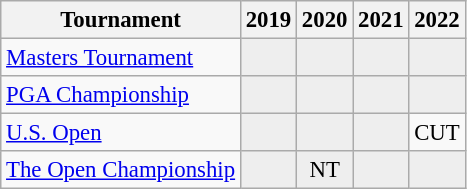<table class="wikitable" style="font-size:95%;text-align:center;">
<tr>
<th>Tournament</th>
<th>2019</th>
<th>2020</th>
<th>2021</th>
<th>2022</th>
</tr>
<tr>
<td align=left><a href='#'>Masters Tournament</a></td>
<td style="background:#eeeeee;"></td>
<td style="background:#eeeeee;"></td>
<td style="background:#eeeeee;"></td>
<td style="background:#eeeeee;"></td>
</tr>
<tr>
<td align=left><a href='#'>PGA Championship</a></td>
<td style="background:#eeeeee;"></td>
<td style="background:#eeeeee;"></td>
<td style="background:#eeeeee;"></td>
<td style="background:#eeeeee;"></td>
</tr>
<tr>
<td align=left><a href='#'>U.S. Open</a></td>
<td style="background:#eeeeee;"></td>
<td style="background:#eeeeee;"></td>
<td style="background:#eeeeee;"></td>
<td>CUT</td>
</tr>
<tr>
<td align=left><a href='#'>The Open Championship</a></td>
<td style="background:#eeeeee;"></td>
<td style="background:#eeeeee;">NT</td>
<td style="background:#eeeeee;"></td>
<td style="background:#eeeeee;"></td>
</tr>
</table>
